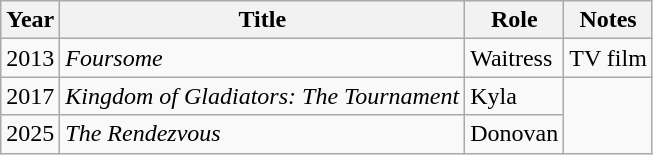<table class="wikitable sortable">
<tr>
<th>Year</th>
<th>Title</th>
<th>Role</th>
<th class="unsortable">Notes</th>
</tr>
<tr>
<td>2013</td>
<td><em>Foursome</em></td>
<td>Waitress</td>
<td>TV film</td>
</tr>
<tr>
<td>2017</td>
<td><em>Kingdom of Gladiators: The Tournament</em></td>
<td>Kyla</td>
</tr>
<tr>
<td>2025</td>
<td><em>The Rendezvous</em></td>
<td>Donovan</td>
</tr>
</table>
